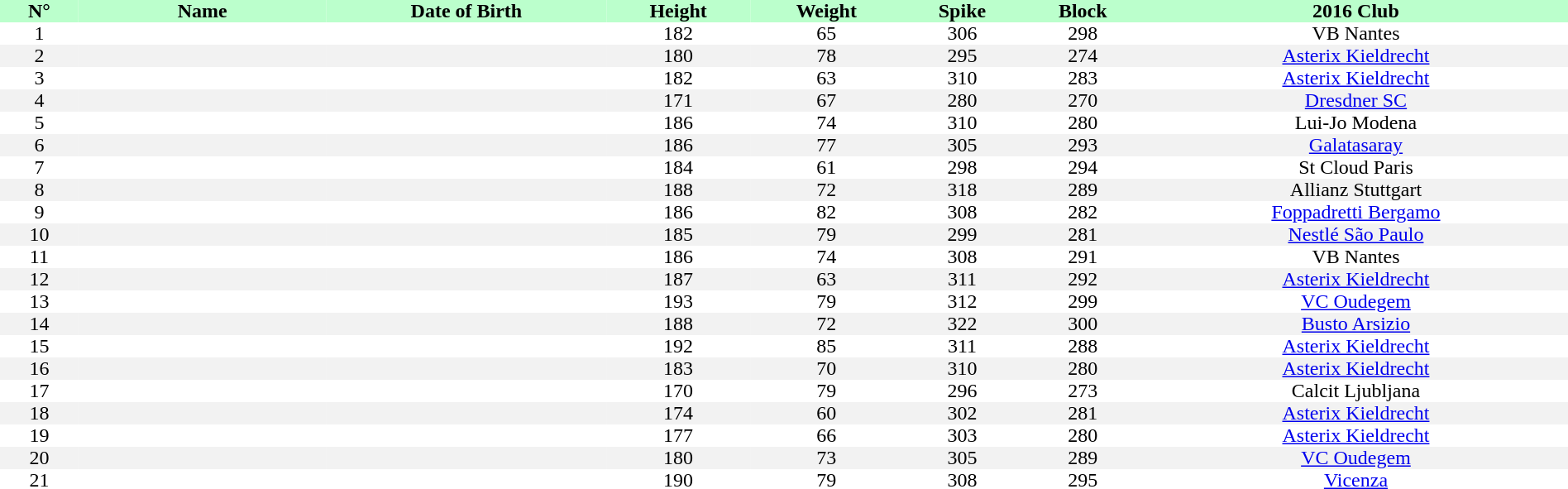<table style="text-align:center;" cellpadding=0 cellspacing=0 width=100%>
<tr style="background: #bbffcc;">
<th width="5%">N°</th>
<th width=200px>Name</th>
<th>Date of Birth</th>
<th>Height</th>
<th>Weight</th>
<th>Spike</th>
<th>Block</th>
<th>2016 Club</th>
</tr>
<tr>
<td>1</td>
<td></td>
<td></td>
<td>182</td>
<td>65</td>
<td>306</td>
<td>298</td>
<td>VB Nantes</td>
</tr>
<tr bgcolor="#f2f2f2">
<td>2</td>
<td></td>
<td></td>
<td>180</td>
<td>78</td>
<td>295</td>
<td>274</td>
<td><a href='#'>Asterix Kieldrecht</a></td>
</tr>
<tr>
<td>3</td>
<td></td>
<td></td>
<td>182</td>
<td>63</td>
<td>310</td>
<td>283</td>
<td><a href='#'>Asterix Kieldrecht</a></td>
</tr>
<tr bgcolor="#f2f2f2">
<td>4</td>
<td></td>
<td></td>
<td>171</td>
<td>67</td>
<td>280</td>
<td>270</td>
<td><a href='#'>Dresdner SC</a></td>
</tr>
<tr>
<td>5</td>
<td></td>
<td></td>
<td>186</td>
<td>74</td>
<td>310</td>
<td>280</td>
<td>Lui-Jo Modena</td>
</tr>
<tr bgcolor="#f2f2f2">
<td>6</td>
<td></td>
<td></td>
<td>186</td>
<td>77</td>
<td>305</td>
<td>293</td>
<td><a href='#'>Galatasaray</a></td>
</tr>
<tr>
<td>7</td>
<td></td>
<td></td>
<td>184</td>
<td>61</td>
<td>298</td>
<td>294</td>
<td>St Cloud Paris</td>
</tr>
<tr bgcolor="#f2f2f2">
<td>8</td>
<td></td>
<td></td>
<td>188</td>
<td>72</td>
<td>318</td>
<td>289</td>
<td>Allianz Stuttgart</td>
</tr>
<tr>
<td>9</td>
<td></td>
<td></td>
<td>186</td>
<td>82</td>
<td>308</td>
<td>282</td>
<td><a href='#'>Foppadretti Bergamo</a></td>
</tr>
<tr bgcolor="#f2f2f2">
<td>10</td>
<td></td>
<td></td>
<td>185</td>
<td>79</td>
<td>299</td>
<td>281</td>
<td><a href='#'>Nestlé São Paulo</a></td>
</tr>
<tr>
<td>11</td>
<td></td>
<td></td>
<td>186</td>
<td>74</td>
<td>308</td>
<td>291</td>
<td>VB Nantes</td>
</tr>
<tr bgcolor="#f2f2f2">
<td>12</td>
<td></td>
<td></td>
<td>187</td>
<td>63</td>
<td>311</td>
<td>292</td>
<td><a href='#'>Asterix Kieldrecht</a></td>
</tr>
<tr>
<td>13</td>
<td></td>
<td></td>
<td>193</td>
<td>79</td>
<td>312</td>
<td>299</td>
<td><a href='#'>VC Oudegem</a></td>
</tr>
<tr bgcolor="#f2f2f2">
<td>14</td>
<td></td>
<td></td>
<td>188</td>
<td>72</td>
<td>322</td>
<td>300</td>
<td><a href='#'>Busto Arsizio</a></td>
</tr>
<tr>
<td>15</td>
<td></td>
<td></td>
<td>192</td>
<td>85</td>
<td>311</td>
<td>288</td>
<td><a href='#'>Asterix Kieldrecht</a></td>
</tr>
<tr bgcolor="#f2f2f2">
<td>16</td>
<td></td>
<td></td>
<td>183</td>
<td>70</td>
<td>310</td>
<td>280</td>
<td><a href='#'>Asterix Kieldrecht</a></td>
</tr>
<tr>
<td>17</td>
<td></td>
<td></td>
<td>170</td>
<td>79</td>
<td>296</td>
<td>273</td>
<td>Calcit Ljubljana</td>
</tr>
<tr bgcolor="#f2f2f2">
<td>18</td>
<td></td>
<td></td>
<td>174</td>
<td>60</td>
<td>302</td>
<td>281</td>
<td><a href='#'>Asterix Kieldrecht</a></td>
</tr>
<tr>
<td>19</td>
<td></td>
<td></td>
<td>177</td>
<td>66</td>
<td>303</td>
<td>280</td>
<td><a href='#'>Asterix Kieldrecht</a></td>
</tr>
<tr bgcolor="#f2f2f2">
<td>20</td>
<td></td>
<td></td>
<td>180</td>
<td>73</td>
<td>305</td>
<td>289</td>
<td><a href='#'>VC Oudegem</a></td>
</tr>
<tr>
<td>21</td>
<td></td>
<td></td>
<td>190</td>
<td>79</td>
<td>308</td>
<td>295</td>
<td><a href='#'>Vicenza</a></td>
</tr>
</table>
